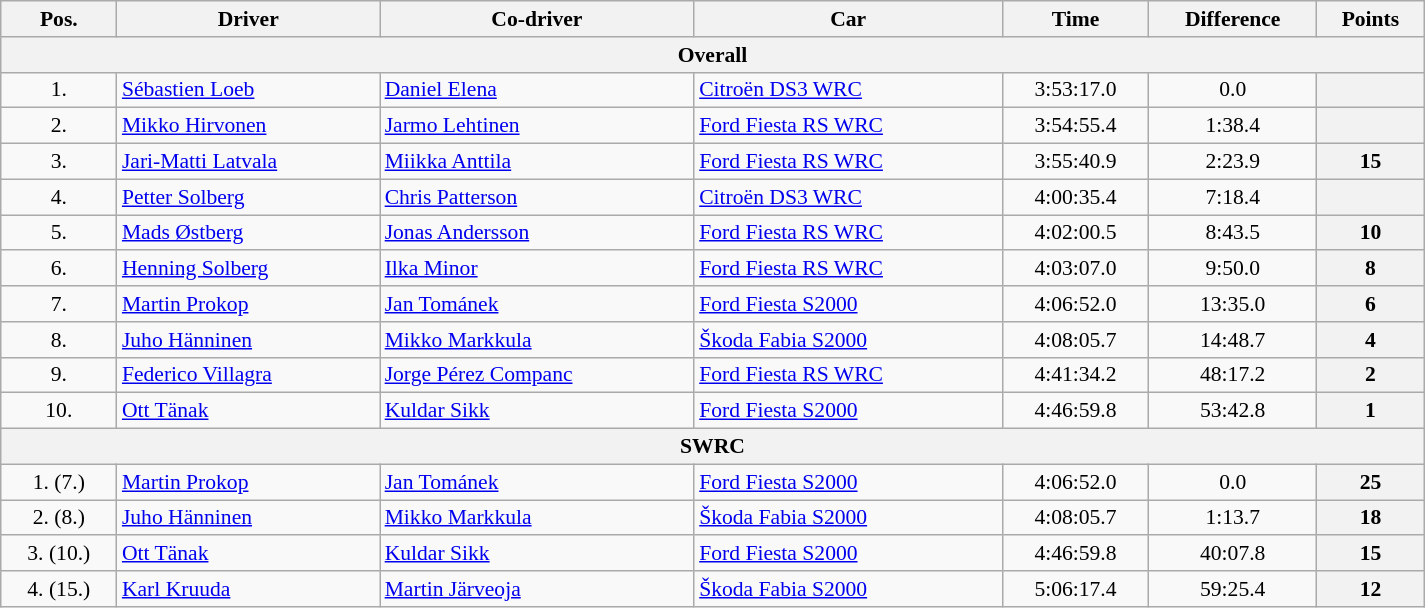<table class="wikitable" width="100%" style="text-align: center; font-size: 90%; max-width: 950px;">
<tr>
<th>Pos.</th>
<th>Driver</th>
<th>Co-driver</th>
<th>Car</th>
<th>Time</th>
<th>Difference</th>
<th>Points</th>
</tr>
<tr>
<th colspan=7>Overall</th>
</tr>
<tr>
<td>1.</td>
<td align="left"> <a href='#'>Sébastien Loeb</a></td>
<td align="left"> <a href='#'>Daniel Elena</a></td>
<td align="left"><a href='#'>Citroën DS3 WRC</a></td>
<td>3:53:17.0</td>
<td>0.0</td>
<th></th>
</tr>
<tr>
<td>2.</td>
<td align="left"> <a href='#'>Mikko Hirvonen</a></td>
<td align="left"> <a href='#'>Jarmo Lehtinen</a></td>
<td align="left"><a href='#'>Ford Fiesta RS WRC</a></td>
<td>3:54:55.4</td>
<td>1:38.4</td>
<th></th>
</tr>
<tr>
<td>3.</td>
<td align="left"> <a href='#'>Jari-Matti Latvala</a></td>
<td align="left"> <a href='#'>Miikka Anttila</a></td>
<td align="left"><a href='#'>Ford Fiesta RS WRC</a></td>
<td>3:55:40.9</td>
<td>2:23.9</td>
<th>15</th>
</tr>
<tr>
<td>4.</td>
<td align="left"> <a href='#'>Petter Solberg</a></td>
<td align="left"> <a href='#'>Chris Patterson</a></td>
<td align="left"><a href='#'>Citroën DS3 WRC</a></td>
<td>4:00:35.4</td>
<td>7:18.4</td>
<th></th>
</tr>
<tr>
<td>5.</td>
<td align="left"> <a href='#'>Mads Østberg</a></td>
<td align="left"> <a href='#'>Jonas Andersson</a></td>
<td align="left"><a href='#'>Ford Fiesta RS WRC</a></td>
<td>4:02:00.5</td>
<td>8:43.5</td>
<th>10</th>
</tr>
<tr>
<td>6.</td>
<td align="left"> <a href='#'>Henning Solberg</a></td>
<td align="left"> <a href='#'>Ilka Minor</a></td>
<td align="left"><a href='#'>Ford Fiesta RS WRC</a></td>
<td>4:03:07.0</td>
<td>9:50.0</td>
<th>8</th>
</tr>
<tr>
<td>7.</td>
<td align="left"> <a href='#'>Martin Prokop</a></td>
<td align="left"> <a href='#'>Jan Tománek</a></td>
<td align="left"><a href='#'>Ford Fiesta S2000</a></td>
<td>4:06:52.0</td>
<td>13:35.0</td>
<th>6</th>
</tr>
<tr>
<td>8.</td>
<td align="left"> <a href='#'>Juho Hänninen</a></td>
<td align="left"> <a href='#'>Mikko Markkula</a></td>
<td align="left"><a href='#'>Škoda Fabia S2000</a></td>
<td>4:08:05.7</td>
<td>14:48.7</td>
<th>4</th>
</tr>
<tr>
<td>9.</td>
<td align="left"> <a href='#'>Federico Villagra</a></td>
<td align="left"> <a href='#'>Jorge Pérez Companc</a></td>
<td align="left"><a href='#'>Ford Fiesta RS WRC</a></td>
<td>4:41:34.2</td>
<td>48:17.2</td>
<th>2</th>
</tr>
<tr>
<td>10.</td>
<td align="left"> <a href='#'>Ott Tänak</a></td>
<td align="left"> <a href='#'>Kuldar Sikk</a></td>
<td align="left"><a href='#'>Ford Fiesta S2000</a></td>
<td>4:46:59.8</td>
<td>53:42.8</td>
<th>1</th>
</tr>
<tr>
<th colspan=7>SWRC</th>
</tr>
<tr>
<td>1. (7.)</td>
<td align="left"> <a href='#'>Martin Prokop</a></td>
<td align="left"> <a href='#'>Jan Tománek</a></td>
<td align="left"><a href='#'>Ford Fiesta S2000</a></td>
<td>4:06:52.0</td>
<td>0.0</td>
<th>25</th>
</tr>
<tr>
<td>2. (8.)</td>
<td align="left"> <a href='#'>Juho Hänninen</a></td>
<td align="left"> <a href='#'>Mikko Markkula</a></td>
<td align="left"><a href='#'>Škoda Fabia S2000</a></td>
<td>4:08:05.7</td>
<td>1:13.7</td>
<th>18</th>
</tr>
<tr>
<td>3. (10.)</td>
<td align="left"> <a href='#'>Ott Tänak</a></td>
<td align="left"> <a href='#'>Kuldar Sikk</a></td>
<td align="left"><a href='#'>Ford Fiesta S2000</a></td>
<td>4:46:59.8</td>
<td>40:07.8</td>
<th>15</th>
</tr>
<tr>
<td>4. (15.)</td>
<td align="left"> <a href='#'>Karl Kruuda</a></td>
<td align="left"> <a href='#'>Martin Järveoja</a></td>
<td align="left"><a href='#'>Škoda Fabia S2000</a></td>
<td>5:06:17.4</td>
<td>59:25.4</td>
<th>12</th>
</tr>
</table>
